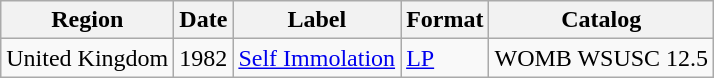<table class="wikitable">
<tr>
<th>Region</th>
<th>Date</th>
<th>Label</th>
<th>Format</th>
<th>Catalog</th>
</tr>
<tr>
<td>United Kingdom</td>
<td>1982</td>
<td><a href='#'>Self Immolation</a></td>
<td><a href='#'>LP</a></td>
<td>WOMB WSUSC 12.5</td>
</tr>
</table>
